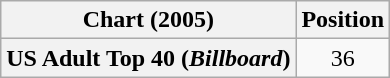<table class="wikitable plainrowheaders" style="text-align:center">
<tr>
<th scope="col">Chart (2005)</th>
<th scope="col">Position</th>
</tr>
<tr>
<th scope="row">US Adult Top 40 (<em>Billboard</em>)</th>
<td>36</td>
</tr>
</table>
